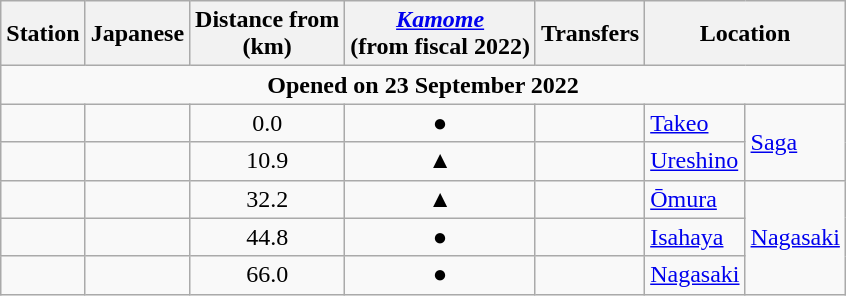<table class=wikitable>
<tr>
<th>Station</th>
<th>Japanese</th>
<th>Distance from<br> (km)</th>
<th><em><a href='#'>Kamome</a></em><br>(from fiscal 2022)</th>
<th>Transfers</th>
<th colspan=2>Location</th>
</tr>
<tr>
<td colspan=10 style="text-align:center;"><strong>Opened on 23 September 2022</strong></td>
</tr>
<tr>
<td></td>
<td></td>
<td align=center>0.0</td>
<td style="text-align:center;">●</td>
<td></td>
<td><a href='#'>Takeo</a></td>
<td rowspan=2><a href='#'>Saga</a></td>
</tr>
<tr>
<td></td>
<td></td>
<td align=center>10.9</td>
<td style="text-align:center;">▲</td>
<td></td>
<td><a href='#'>Ureshino</a></td>
</tr>
<tr>
<td></td>
<td></td>
<td align=center>32.2</td>
<td style="text-align:center;">▲</td>
<td></td>
<td><a href='#'>Ōmura</a></td>
<td rowspan=3><a href='#'>Nagasaki</a></td>
</tr>
<tr>
<td></td>
<td></td>
<td align=center>44.8</td>
<td style="text-align:center;">●</td>
<td></td>
<td><a href='#'>Isahaya</a></td>
</tr>
<tr>
<td></td>
<td></td>
<td align=center>66.0</td>
<td style="text-align:center;">●</td>
<td></td>
<td><a href='#'>Nagasaki</a></td>
</tr>
</table>
